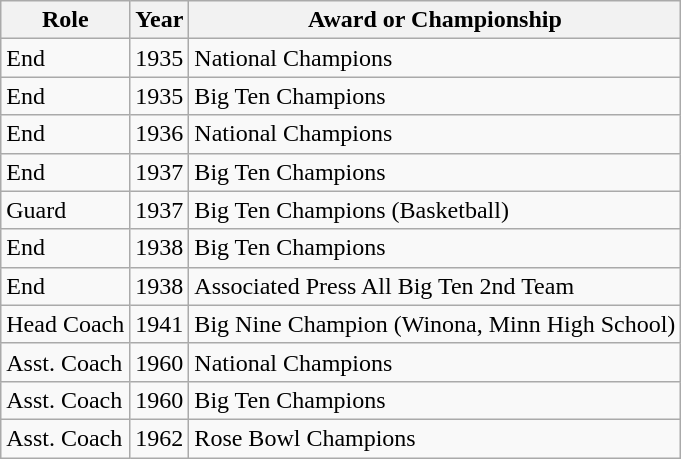<table class="wikitable">
<tr>
<th>Role</th>
<th>Year</th>
<th>Award or Championship</th>
</tr>
<tr>
<td>End</td>
<td>1935</td>
<td>National Champions</td>
</tr>
<tr>
<td>End</td>
<td>1935</td>
<td>Big Ten Champions</td>
</tr>
<tr>
<td>End</td>
<td>1936</td>
<td>National Champions </td>
</tr>
<tr>
<td>End</td>
<td>1937</td>
<td>Big Ten Champions </td>
</tr>
<tr>
<td>Guard</td>
<td>1937</td>
<td>Big Ten Champions (Basketball) </td>
</tr>
<tr>
<td>End</td>
<td>1938</td>
<td>Big Ten Champions </td>
</tr>
<tr>
<td>End</td>
<td>1938</td>
<td>Associated Press All Big Ten 2nd Team </td>
</tr>
<tr>
<td>Head Coach</td>
<td>1941</td>
<td>Big Nine Champion (Winona, Minn High School) </td>
</tr>
<tr>
<td>Asst. Coach</td>
<td>1960</td>
<td>National Champions </td>
</tr>
<tr>
<td>Asst. Coach</td>
<td>1960</td>
<td>Big Ten Champions  </td>
</tr>
<tr>
<td>Asst. Coach</td>
<td>1962</td>
<td>Rose Bowl Champions </td>
</tr>
</table>
